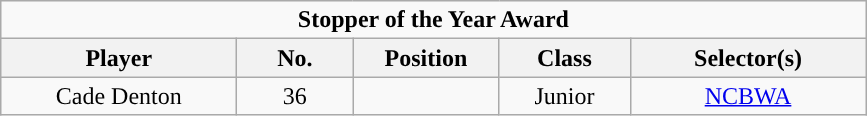<table class="wikitable" style="text-align:center">
<tr>
<td colspan="5" style= ><strong>Stopper of the Year Award</strong></td>
</tr>
<tr>
<th style="width:150px; ">Player</th>
<th style="width:70px; ">No.</th>
<th style="width:90px; ">Position</th>
<th style="width:80px; ">Class</th>
<th style="width:150px; ">Selector(s)</th>
</tr>
<tr>
<td>Cade Denton</td>
<td>36</td>
<td></td>
<td>Junior</td>
<td><a href='#'>NCBWA</a></td>
</tr>
</table>
